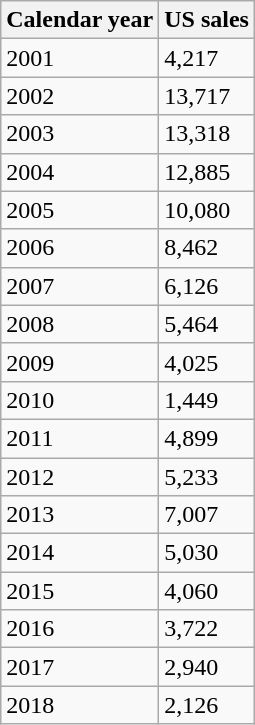<table class="wikitable">
<tr>
<th>Calendar year</th>
<th>US sales</th>
</tr>
<tr>
<td>2001</td>
<td>4,217</td>
</tr>
<tr>
<td>2002</td>
<td>13,717</td>
</tr>
<tr>
<td>2003</td>
<td>13,318</td>
</tr>
<tr>
<td>2004</td>
<td>12,885</td>
</tr>
<tr>
<td>2005</td>
<td>10,080</td>
</tr>
<tr>
<td>2006</td>
<td>8,462</td>
</tr>
<tr>
<td>2007</td>
<td>6,126</td>
</tr>
<tr>
<td>2008</td>
<td>5,464</td>
</tr>
<tr>
<td>2009</td>
<td>4,025</td>
</tr>
<tr>
<td>2010</td>
<td>1,449</td>
</tr>
<tr>
<td>2011</td>
<td>4,899</td>
</tr>
<tr>
<td>2012</td>
<td>5,233</td>
</tr>
<tr>
<td>2013</td>
<td>7,007</td>
</tr>
<tr>
<td>2014</td>
<td>5,030</td>
</tr>
<tr>
<td>2015</td>
<td>4,060</td>
</tr>
<tr>
<td>2016</td>
<td>3,722</td>
</tr>
<tr>
<td>2017</td>
<td>2,940</td>
</tr>
<tr>
<td>2018</td>
<td>2,126</td>
</tr>
</table>
